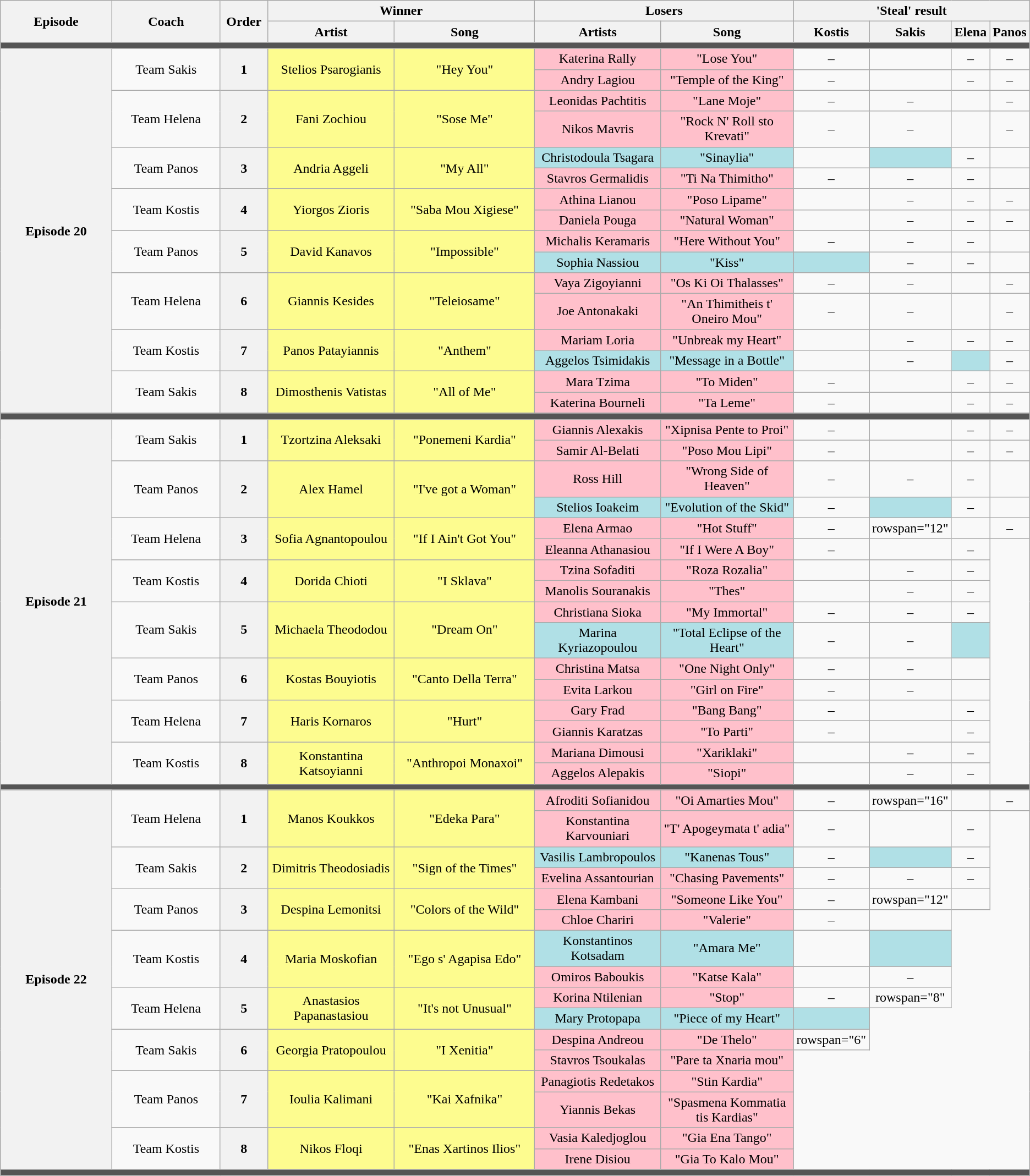<table class="wikitable" style="text-align: center; width: auto;">
<tr>
<th rowspan="2" style="width:15%;">Episode</th>
<th rowspan="2" style="width:15%;">Coach</th>
<th rowspan="2" style="width:05%;">Order</th>
<th colspan="2" style="width:15%;">Winner</th>
<th colspan="2" style="width:15%;">Losers</th>
<th colspan="4" style="width:20%;">'Steal' result</th>
</tr>
<tr>
<th style="width:15%;">Artist</th>
<th style="width:18%;">Song</th>
<th style="width:15%;">Artists</th>
<th style="width:18%;">Song</th>
<th style="width:05%;">Kostis</th>
<th style="width:05%;">Sakis</th>
<th style="width:05%;">Elena</th>
<th style="width:05%;">Panos</th>
</tr>
<tr>
<td colspan="11" style="background:#555;"></td>
</tr>
<tr>
<th rowspan="16">Episode 20<br><small></small></th>
<td rowspan="2">Team Sakis</td>
<th rowspan="2">1</th>
<td rowspan="2" style="background:#fdfc8f;text-align:center;">Stelios Psarogianis</td>
<td rowspan="2" style="background:#fdfc8f;text-align:center;">"Hey You"</td>
<td style="background:pink;text-align:center;">Katerina Rally</td>
<td style="background:pink;text-align:center;">"Lose You"</td>
<td>–</td>
<td></td>
<td>–</td>
<td>–</td>
</tr>
<tr>
<td style="background:pink;text-align:center;">Andry Lagiou</td>
<td style="background:pink;text-align:center;">"Temple of the King"</td>
<td>–</td>
<td></td>
<td>–</td>
<td>–</td>
</tr>
<tr>
<td rowspan="2">Team Helena</td>
<th rowspan="2">2</th>
<td rowspan="2" style="background:#fdfc8f;text-align:center;">Fani Zochiou</td>
<td rowspan="2" style="background:#fdfc8f;text-align:center;">"Sose Me"</td>
<td style="background:pink;text-align:center;">Leonidas Pachtitis</td>
<td style="background:pink;text-align:center;">"Lane Moje"</td>
<td>–</td>
<td>–</td>
<td></td>
<td>–</td>
</tr>
<tr>
<td style="background:pink;text-align:center;">Nikos Mavris</td>
<td style="background:pink;text-align:center;">"Rock N' Roll sto Krevati"</td>
<td>–</td>
<td>–</td>
<td></td>
<td>–</td>
</tr>
<tr>
<td rowspan="2">Team Panos</td>
<th rowspan="2">3</th>
<td rowspan="2" style="background:#fdfc8f;text-align:center;">Andria Aggeli</td>
<td rowspan="2" style="background:#fdfc8f;text-align:center;">"My All"</td>
<td style="background:#b0e0e6;text-align:center;">Christodoula Tsagara</td>
<td style="background:#b0e0e6;text-align:center;">"Sinaylia"</td>
<td></td>
<td style="background:#b0e0e6;text-align:center;"></td>
<td>–</td>
<td></td>
</tr>
<tr>
<td style="background:pink;text-align:center;">Stavros Germalidis</td>
<td style="background:pink;text-align:center;">"Ti Na Thimitho"</td>
<td>–</td>
<td>–</td>
<td>–</td>
<td></td>
</tr>
<tr>
<td rowspan="2">Team Kostis</td>
<th rowspan="2">4</th>
<td rowspan="2" style="background:#fdfc8f;text-align:center;">Yiorgos Zioris</td>
<td rowspan="2" style="background:#fdfc8f;text-align:center;">"Saba Mou Xigiese"</td>
<td style="background:pink;text-align:center;">Athina Lianou</td>
<td style="background:pink;text-align:center;">"Poso Lipame"</td>
<td></td>
<td>–</td>
<td>–</td>
<td>–</td>
</tr>
<tr>
<td style="background:pink;text-align:center;">Daniela Pouga</td>
<td style="background:pink;text-align:center;">"Natural Woman"</td>
<td></td>
<td>–</td>
<td>–</td>
<td>–</td>
</tr>
<tr>
<td rowspan="2">Team Panos</td>
<th rowspan="2">5</th>
<td rowspan="2" style="background:#fdfc8f;text-align:center;">David Kanavos</td>
<td rowspan="2" style="background:#fdfc8f;text-align:center;">"Impossible"</td>
<td style="background:pink;text-align:center;">Michalis Keramaris</td>
<td style="background:pink;text-align:center;">"Here Without You"</td>
<td>–</td>
<td>–</td>
<td>–</td>
<td></td>
</tr>
<tr>
<td style="background:#b0e0e6;text-align:center;">Sophia Nassiou</td>
<td style="background:#b0e0e6;text-align:center;">"Kiss"</td>
<td style="background:#b0e0e6;text-align:center;"></td>
<td>–</td>
<td>–</td>
<td></td>
</tr>
<tr>
<td rowspan="2">Team Helena</td>
<th rowspan="2">6</th>
<td rowspan="2" style="background:#fdfc8f;text-align:center;">Giannis Kesides</td>
<td rowspan="2" style="background:#fdfc8f;text-align:center;">"Teleiosame"</td>
<td style="background:pink;text-align:center;">Vaya Zigoyianni</td>
<td style="background:pink;text-align:center;">"Os Ki Oi Thalasses"</td>
<td>–</td>
<td>–</td>
<td></td>
<td>–</td>
</tr>
<tr>
<td style="background:pink;text-align:center;">Joe Antonakaki</td>
<td style="background:pink;text-align:center;">"An Thimitheis t' Oneiro Mou"</td>
<td>–</td>
<td>–</td>
<td></td>
<td>–</td>
</tr>
<tr>
<td rowspan="2">Team Kostis</td>
<th rowspan="2">7</th>
<td rowspan="2" style="background:#fdfc8f;text-align:center;">Panos Patayiannis</td>
<td rowspan="2" style="background:#fdfc8f;text-align:center;">"Anthem"</td>
<td style="background:pink;text-align:center;">Mariam Loria</td>
<td style="background:pink;text-align:center;">"Unbreak my Heart"</td>
<td></td>
<td>–</td>
<td>–</td>
<td>–</td>
</tr>
<tr>
<td style="background:#b0e0e6;text-align:center;">Aggelos Tsimidakis</td>
<td style="background:#b0e0e6;text-align:center;">"Message in a Bottle"</td>
<td></td>
<td>–</td>
<td style="background:#b0e0e6;text-align:center;"></td>
<td>–</td>
</tr>
<tr>
<td rowspan="2">Team Sakis</td>
<th rowspan="2">8</th>
<td rowspan="2" style="background:#fdfc8f;text-align:center;">Dimosthenis Vatistas</td>
<td rowspan="2" style="background:#fdfc8f;text-align:center;">"All of Me"</td>
<td style="background:pink;text-align:center;">Mara Tzima</td>
<td style="background:pink;text-align:center;">"To Miden"</td>
<td>–</td>
<td></td>
<td>–</td>
<td>–</td>
</tr>
<tr>
<td style="background:pink;text-align:center;">Katerina Bourneli</td>
<td style="background:pink;text-align:center;">"Ta Leme"</td>
<td>–</td>
<td></td>
<td>–</td>
<td>–</td>
</tr>
<tr>
</tr>
<tr>
<td colspan="11" style="background:#555;"></td>
</tr>
<tr>
<th rowspan="16">Episode 21<br><small></small></th>
<td rowspan="2">Team Sakis</td>
<th rowspan="2">1</th>
<td rowspan="2" style="background:#fdfc8f;text-align:center;">Tzortzina Aleksaki</td>
<td rowspan="2" style="background:#fdfc8f;text-align:center;">"Ponemeni Kardia"</td>
<td style="background:pink;text-align:center;">Giannis Alexakis</td>
<td style="background:pink;text-align:center;">"Xipnisa Pente to Proi"</td>
<td>–</td>
<td></td>
<td>–</td>
<td>–</td>
</tr>
<tr>
<td style="background:pink;text-align:center;">Samir Al-Belati</td>
<td style="background:pink;text-align:center;">"Poso Mou Lipi"</td>
<td>–</td>
<td></td>
<td>–</td>
<td>–</td>
</tr>
<tr>
<td rowspan="2">Team Panos</td>
<th rowspan="2">2</th>
<td rowspan="2" style="background:#fdfc8f;text-align:center;">Alex Hamel</td>
<td rowspan="2" style="background:#fdfc8f;text-align:center;">"I've got a Woman"</td>
<td style="background:pink;text-align:center;">Ross Hill</td>
<td style="background:pink;text-align:center;">"Wrong Side of Heaven"</td>
<td>–</td>
<td>–</td>
<td>–</td>
<td></td>
</tr>
<tr>
<td style="background:#b0e0e6;text-align:center;">Stelios Ioakeim</td>
<td style="background:#b0e0e6;text-align:center;">"Evolution of the Skid"</td>
<td>–</td>
<td style="background:#b0e0e6;text-align:center;"></td>
<td>–</td>
<td></td>
</tr>
<tr>
<td rowspan="2">Team Helena</td>
<th rowspan="2">3</th>
<td rowspan="2" style="background:#fdfc8f;text-align:center;">Sofia Agnantopoulou</td>
<td rowspan="2" style="background:#fdfc8f;text-align:center;">"If I Ain't Got You"</td>
<td style="background:pink;text-align:center;">Elena Armao</td>
<td style="background:pink;text-align:center;">"Hot Stuff"</td>
<td>–</td>
<td>rowspan="12" </td>
<td></td>
<td>–</td>
</tr>
<tr>
<td style="background:pink;text-align:center;">Eleanna Athanasiou</td>
<td style="background:pink;text-align:center;">"If I Were A Boy"</td>
<td>–</td>
<td></td>
<td>–</td>
</tr>
<tr>
<td rowspan="2">Team Kostis</td>
<th rowspan="2">4</th>
<td rowspan="2" style="background:#fdfc8f;text-align:center;">Dorida Chioti</td>
<td rowspan="2" style="background:#fdfc8f;text-align:center;">"I Sklava"</td>
<td style="background:pink;text-align:center;">Tzina Sofaditi</td>
<td style="background:pink;text-align:center;">"Roza Rozalia"</td>
<td></td>
<td>–</td>
<td>–</td>
</tr>
<tr>
<td style="background:pink;text-align:center;">Manolis Souranakis</td>
<td style="background:pink;text-align:center;">"Thes"</td>
<td></td>
<td>–</td>
<td>–</td>
</tr>
<tr>
<td rowspan="2">Team Sakis</td>
<th rowspan="2">5</th>
<td rowspan="2" style="background:#fdfc8f;text-align:center;">Michaela Theododou</td>
<td rowspan="2" style="background:#fdfc8f;text-align:center;">"Dream On"</td>
<td style="background:pink;text-align:center;">Christiana Sioka</td>
<td style="background:pink;text-align:center;">"My Immortal"</td>
<td>–</td>
<td>–</td>
<td>–</td>
</tr>
<tr>
<td style="background:#b0e0e6;text-align:center;">Marina Kyriazopoulou</td>
<td style="background:#b0e0e6;text-align:center;">"Total Eclipse of the Heart"</td>
<td>–</td>
<td>–</td>
<td style="background:#b0e0e6;text-align:center;"></td>
</tr>
<tr>
<td rowspan="2">Team Panos</td>
<th rowspan="2">6</th>
<td rowspan="2" style="background:#fdfc8f;text-align:center;">Kostas Bouyiotis</td>
<td rowspan="2" style="background:#fdfc8f;text-align:center;">"Canto Della Terra"</td>
<td style="background:pink;text-align:center;">Christina Matsa</td>
<td style="background:pink;text-align:center;">"One Night Only"</td>
<td>–</td>
<td>–</td>
<td></td>
</tr>
<tr>
<td style="background:pink;text-align:center;">Evita Larkou</td>
<td style="background:pink;text-align:center;">"Girl on Fire"</td>
<td>–</td>
<td>–</td>
<td></td>
</tr>
<tr>
<td rowspan="2">Team Helena</td>
<th rowspan="2">7</th>
<td rowspan="2" style="background:#fdfc8f;text-align:center;">Haris Kornaros</td>
<td rowspan="2" style="background:#fdfc8f;text-align:center;">"Hurt"</td>
<td style="background:pink;text-align:center;">Gary Frad</td>
<td style="background:pink;text-align:center;">"Bang Bang"</td>
<td>–</td>
<td></td>
<td>–</td>
</tr>
<tr>
<td style="background:pink;text-align:center;">Giannis Karatzas</td>
<td style="background:pink;text-align:center;">"To Parti"</td>
<td>–</td>
<td></td>
<td>–</td>
</tr>
<tr>
<td rowspan="2">Team Kostis</td>
<th rowspan="2">8</th>
<td rowspan="2" style="background:#fdfc8f;text-align:center;">Konstantina Katsoyianni</td>
<td rowspan="2" style="background:#fdfc8f;text-align:center;">"Anthropoi Monaxoi"</td>
<td style="background:pink;text-align:center;">Mariana Dimousi</td>
<td style="background:pink;text-align:center;">"Xariklaki"</td>
<td></td>
<td>–</td>
<td>–</td>
</tr>
<tr>
<td style="background:pink;text-align:center;">Aggelos Alepakis</td>
<td style="background:pink;text-align:center;">"Siopi"</td>
<td></td>
<td>–</td>
<td>–</td>
</tr>
<tr>
<td colspan="11" style="background:#555;"></td>
</tr>
<tr>
<th rowspan="16">Episode 22<br><small></small></th>
<td rowspan="2">Team Helena</td>
<th rowspan="2">1</th>
<td rowspan="2" style="background:#fdfc8f;text-align:center;">Manos Koukkos</td>
<td rowspan="2" style="background:#fdfc8f;text-align:center;">"Edeka Para"</td>
<td style="background:pink;text-align:center;">Afroditi Sofianidou</td>
<td style="background:pink;text-align:center;">"Oi Amarties Mou"</td>
<td>–</td>
<td>rowspan="16" </td>
<td></td>
<td>–</td>
</tr>
<tr>
<td style="background:pink;text-align:center;">Konstantina Karvouniari</td>
<td style="background:pink;text-align:center;">"T' Apogeymata t' adia"</td>
<td>–</td>
<td></td>
<td>–</td>
</tr>
<tr>
<td rowspan="2">Team Sakis</td>
<th rowspan="2">2</th>
<td rowspan="2" style="background:#fdfc8f;text-align:center;">Dimitris Theodosiadis</td>
<td rowspan="2" style="background:#fdfc8f;text-align:center;">"Sign of the Times"</td>
<td style="background:#b0e0e6;text-align:center;">Vasilis Lambropoulos</td>
<td style="background:#b0e0e6;text-align:center;">"Kanenas Tous"</td>
<td>–</td>
<td style="background:#b0e0e6;text-align:center;"></td>
<td>–</td>
</tr>
<tr>
<td style="background:pink;text-align:center;">Evelina Assantourian</td>
<td style="background:pink;text-align:center;">"Chasing Pavements"</td>
<td>–</td>
<td>–</td>
<td>–</td>
</tr>
<tr>
<td rowspan="2">Team Panos</td>
<th rowspan="2">3</th>
<td rowspan="2" style="background:#fdfc8f;text-align:center;">Despina Lemonitsi</td>
<td rowspan="2" style="background:#fdfc8f;text-align:center;">"Colors of the Wild"</td>
<td style="background:pink;text-align:center;">Elena Kambani</td>
<td style="background:pink;text-align:center;">"Someone Like You"</td>
<td>–</td>
<td>rowspan="12" </td>
<td></td>
</tr>
<tr>
<td style="background:pink;text-align:center;">Chloe Chariri</td>
<td style="background:pink;text-align:center;">"Valerie"</td>
<td>–</td>
<td></td>
</tr>
<tr>
<td rowspan="2">Team Kostis</td>
<th rowspan="2">4</th>
<td rowspan="2" style="background:#fdfc8f;text-align:center;">Maria Moskofian</td>
<td rowspan="2" style="background:#fdfc8f;text-align:center;">"Ego s' Agapisa Edo"</td>
<td style="background:#b0e0e6;text-align:center;">Konstantinos Kotsadam</td>
<td style="background:#b0e0e6;text-align:center;">"Amara Me"</td>
<td></td>
<td style="background:#b0e0e6;text-align:center;"></td>
</tr>
<tr>
<td style="background:pink;text-align:center;">Omiros Baboukis</td>
<td style="background:pink;text-align:center;">"Katse Kala"</td>
<td></td>
<td>–</td>
</tr>
<tr>
<td rowspan="2">Team Helena</td>
<th rowspan="2">5</th>
<td rowspan="2" style="background:#fdfc8f;text-align:center;">Anastasios Papanastasiou</td>
<td rowspan="2" style="background:#fdfc8f;text-align:center;">"It's not Unusual"</td>
<td style="background:pink;text-align:center;">Korina Ntilenian</td>
<td style="background:pink;text-align:center;">"Stop"</td>
<td>–</td>
<td>rowspan="8" </td>
</tr>
<tr>
<td style="background:#b0e0e6;text-align:center;">Mary Protopapa</td>
<td style="background:#b0e0e6;text-align:center;">"Piece of my Heart"</td>
<td style="background:#b0e0e6;text-align:center;"></td>
</tr>
<tr>
<td rowspan="2">Team Sakis</td>
<th rowspan="2">6</th>
<td rowspan="2" style="background:#fdfc8f;text-align:center;">Georgia Pratopoulou</td>
<td rowspan="2" style="background:#fdfc8f;text-align:center;">"I Xenitia"</td>
<td style="background:pink;text-align:center;">Despina Andreou</td>
<td style="background:pink;text-align:center;">"De Thelo"</td>
<td>rowspan="6" </td>
</tr>
<tr>
<td style="background:pink;text-align:center;">Stavros Tsoukalas</td>
<td style="background:pink;text-align:center;">"Pare ta Xnaria mou"</td>
</tr>
<tr>
<td rowspan="2">Team Panos</td>
<th rowspan="2">7</th>
<td rowspan="2" style="background:#fdfc8f;text-align:center;">Ioulia Kalimani</td>
<td rowspan="2" style="background:#fdfc8f;text-align:center;">"Kai Xafnika"</td>
<td style="background:pink;text-align:center;">Panagiotis Redetakos</td>
<td style="background:pink;text-align:center;">"Stin Kardia"</td>
</tr>
<tr>
<td style="background:pink;text-align:center;">Yiannis Bekas</td>
<td style="background:pink;text-align:center;">"Spasmena Kommatia tis Kardias"</td>
</tr>
<tr>
<td rowspan="2">Team Kostis</td>
<th rowspan="2">8</th>
<td rowspan="2" style="background:#fdfc8f;text-align:center;">Nikos Floqi</td>
<td rowspan="2" style="background:#fdfc8f;text-align:center;">"Enas Xartinos Ilios"</td>
<td style="background:pink;text-align:center;">Vasia Kaledjoglou</td>
<td style="background:pink;text-align:center;">"Gia Ena Tango"</td>
</tr>
<tr>
<td style="background:pink;text-align:center;">Irene Disiou</td>
<td style="background:pink;text-align:center;">"Gia To Kalo Mou"</td>
</tr>
<tr>
<td colspan="11" style="background:#555;"></td>
</tr>
</table>
